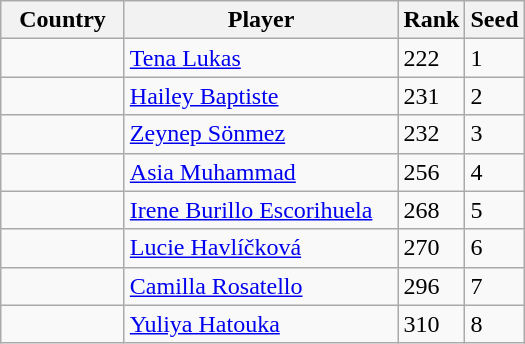<table class="wikitable">
<tr>
<th width="75">Country</th>
<th width="175">Player</th>
<th>Rank</th>
<th>Seed</th>
</tr>
<tr>
<td></td>
<td><a href='#'>Tena Lukas</a></td>
<td>222</td>
<td>1</td>
</tr>
<tr>
<td></td>
<td><a href='#'>Hailey Baptiste</a></td>
<td>231</td>
<td>2</td>
</tr>
<tr>
<td></td>
<td><a href='#'>Zeynep Sönmez</a></td>
<td>232</td>
<td>3</td>
</tr>
<tr>
<td></td>
<td><a href='#'>Asia Muhammad</a></td>
<td>256</td>
<td>4</td>
</tr>
<tr>
<td></td>
<td><a href='#'>Irene Burillo Escorihuela</a></td>
<td>268</td>
<td>5</td>
</tr>
<tr>
<td></td>
<td><a href='#'>Lucie Havlíčková</a></td>
<td>270</td>
<td>6</td>
</tr>
<tr>
<td></td>
<td><a href='#'>Camilla Rosatello</a></td>
<td>296</td>
<td>7</td>
</tr>
<tr>
<td></td>
<td><a href='#'>Yuliya Hatouka</a></td>
<td>310</td>
<td>8</td>
</tr>
</table>
